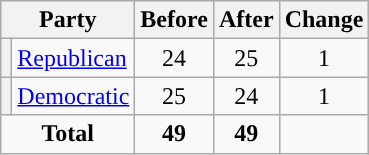<table class="wikitable" style="text-align:center;">
<tr>
<th colspan="2">Party</th>
<th>Before</th>
<th>After</th>
<th>Change</th>
</tr>
<tr>
<th style="background-color:"></th>
<td style="text-align:left;"><a href='#'>Republican</a></td>
<td>24</td>
<td>25</td>
<td> 1</td>
</tr>
<tr>
<th style="background-color:"></th>
<td style="text-align:left;"><a href='#'>Democratic</a></td>
<td>25</td>
<td>24</td>
<td> 1</td>
</tr>
<tr>
<td colspan="2"><strong>Total</strong></td>
<td><strong>49</strong></td>
<td><strong>49</strong></td>
<td></td>
</tr>
</table>
